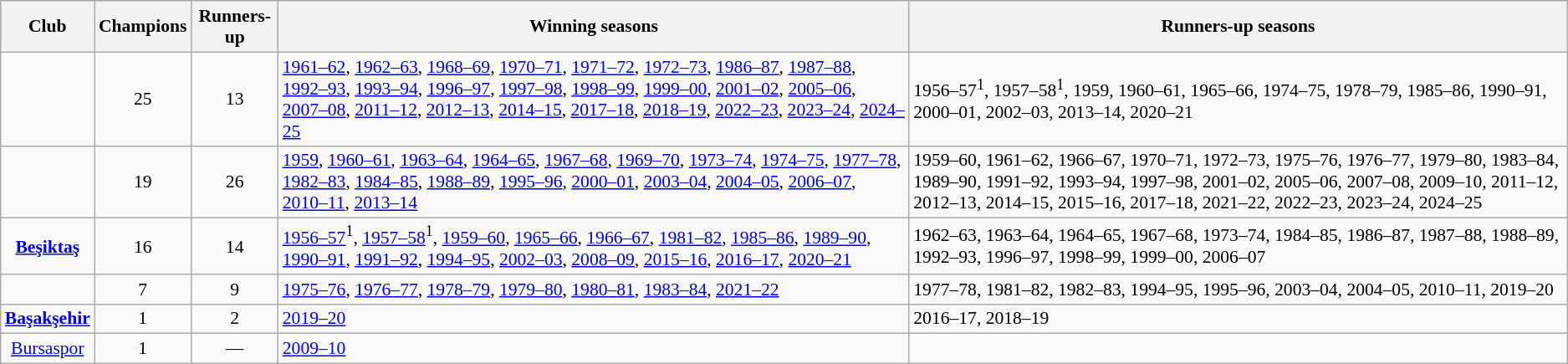<table class="wikitable sortable" style="font-size: 90%">
<tr>
<th>Club</th>
<th>Champions</th>
<th>Runners-up</th>
<th>Winning seasons</th>
<th>Runners-up seasons</th>
</tr>
<tr>
<td align="center"><strong></strong></td>
<td align="center">25</td>
<td align="center">13</td>
<td><a href='#'>1961–62</a>, <a href='#'>1962–63</a>, <a href='#'>1968–69</a>, <a href='#'>1970–71</a>, <a href='#'>1971–72</a>, <a href='#'>1972–73</a>, <a href='#'>1986–87</a>, <a href='#'>1987–88</a>, <a href='#'>1992–93</a>, <a href='#'>1993–94</a>, <a href='#'>1996–97</a>, <a href='#'>1997–98</a>, <a href='#'>1998–99</a>, <a href='#'>1999–00</a>, <a href='#'>2001–02</a>, <a href='#'>2005–06</a>, <a href='#'>2007–08</a>, <a href='#'>2011–12</a>, <a href='#'>2012–13</a>, <a href='#'>2014–15</a>, <a href='#'>2017–18</a>, <a href='#'>2018–19</a>, <a href='#'>2022–23</a>, <a href='#'>2023–24</a>, <a href='#'>2024–25</a></td>
<td>1956–57<sup>1</sup>, 1957–58<sup>1</sup>, 1959, 1960–61, 1965–66, 1974–75, 1978–79, 1985–86, 1990–91, 2000–01, 2002–03, 2013–14, 2020–21</td>
</tr>
<tr>
<td align="center"><strong></strong></td>
<td align="center">19</td>
<td align="center">26</td>
<td><a href='#'>1959</a>, <a href='#'>1960–61</a>, <a href='#'>1963–64</a>, <a href='#'>1964–65</a>, <a href='#'>1967–68</a>, <a href='#'>1969–70</a>, <a href='#'>1973–74</a>, <a href='#'>1974–75</a>, <a href='#'>1977–78</a>, <a href='#'>1982–83</a>, <a href='#'>1984–85</a>, <a href='#'>1988–89</a>, <a href='#'>1995–96</a>, <a href='#'>2000–01</a>, <a href='#'>2003–04</a>, <a href='#'>2004–05</a>, <a href='#'>2006–07</a>, <a href='#'>2010–11</a>, <a href='#'>2013–14</a></td>
<td>1959–60, 1961–62, 1966–67, 1970–71, 1972–73, 1975–76, 1976–77, 1979–80, 1983–84, 1989–90, 1991–92, 1993–94, 1997–98, 2001–02, 2005–06, 2007–08, 2009–10, 2011–12, 2012–13, 2014–15, 2015–16, 2017–18, 2021–22, 2022–23, 2023–24, 2024–25</td>
</tr>
<tr>
<td align="center"><a href='#'><strong>Beşiktaş</strong></a>   </td>
<td align="center">16</td>
<td align="center">14</td>
<td><a href='#'>1956–57</a><sup>1</sup>, <a href='#'>1957–58</a><sup>1</sup>, <a href='#'>1959–60</a>, <a href='#'>1965–66</a>, <a href='#'>1966–67</a>, <a href='#'>1981–82</a>, <a href='#'>1985–86</a>, <a href='#'>1989–90</a>, <a href='#'>1990–91</a>, <a href='#'>1991–92</a>, <a href='#'>1994–95</a>, <a href='#'>2002–03</a>, <a href='#'>2008–09</a>, <a href='#'>2015–16</a>, <a href='#'>2016–17</a>, <a href='#'>2020–21</a></td>
<td>1962–63, 1963–64, 1964–65, 1967–68, 1973–74, 1984–85, 1986–87, 1987–88, 1988–89, 1992–93, 1996–97, 1998–99, 1999–00, 2006–07</td>
</tr>
<tr>
<td align="center"><strong></strong></td>
<td align="center">7</td>
<td align="center">9</td>
<td><a href='#'>1975–76</a>, <a href='#'>1976–77</a>, <a href='#'>1978–79</a>, <a href='#'>1979–80</a>, <a href='#'>1980–81</a>, <a href='#'>1983–84</a>, <a href='#'>2021–22</a></td>
<td>1977–78, 1981–82, 1982–83, 1994–95, 1995–96, 2003–04, 2004–05, 2010–11, 2019–20</td>
</tr>
<tr>
<td align="center"><a href='#'><strong>Başakşehir</strong></a></td>
<td align="center">1</td>
<td align="center">2</td>
<td><a href='#'>2019–20</a></td>
<td>2016–17, 2018–19</td>
</tr>
<tr>
<td align="center"><a href='#'>Bursaspor</a></td>
<td align="center">1</td>
<td align="center">—</td>
<td><a href='#'>2009–10</a></td>
<td align="center"></td>
</tr>
</table>
